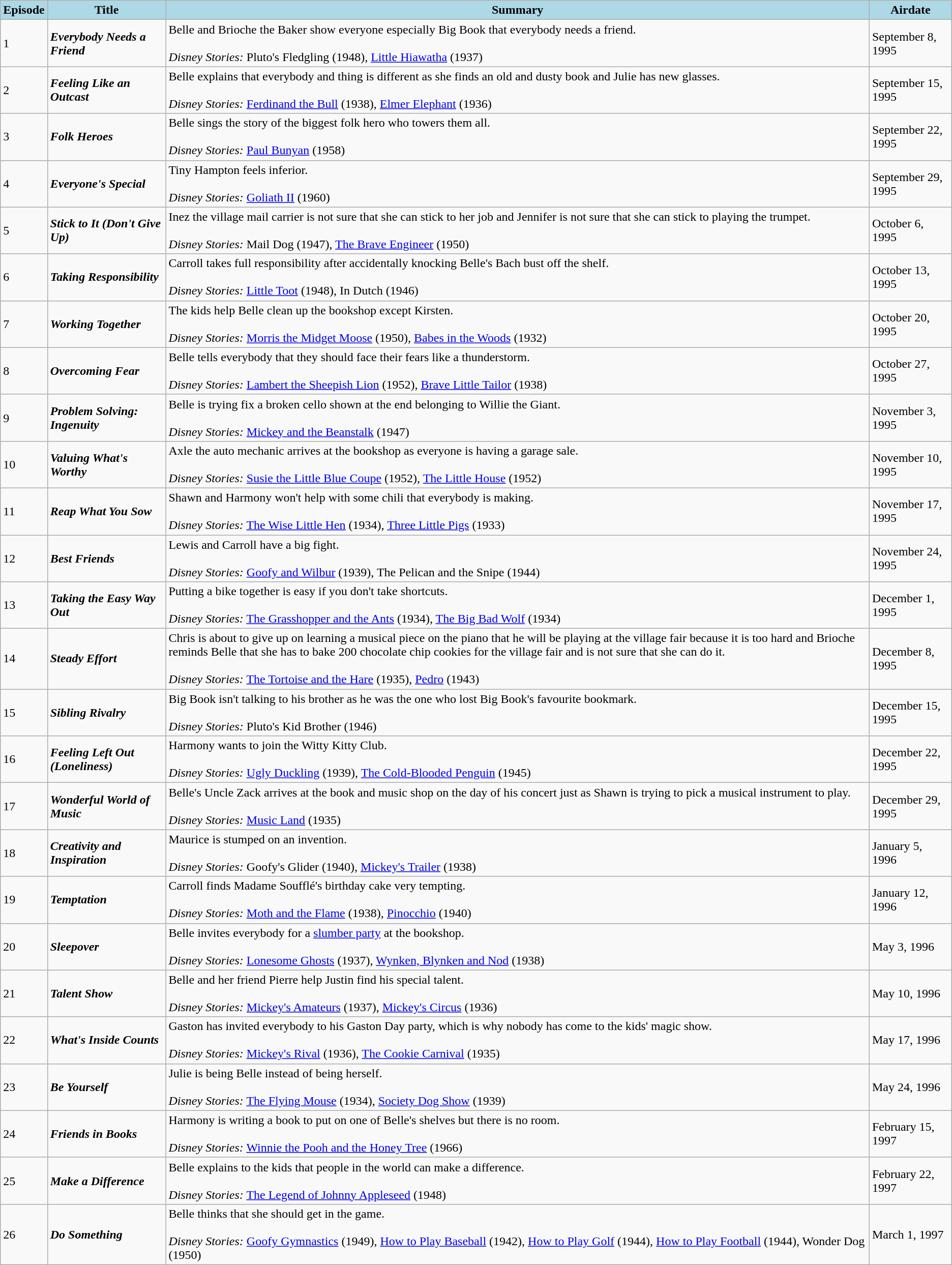<table class="wikitable collapsible">
<tr>
<th style="background-color:#ADD8E6;">Episode</th>
<th style="background-color:#ADD8E6;">Title</th>
<th style="background-color:#ADD8E6;">Summary</th>
<th style="background-color:#ADD8E6;">Airdate</th>
</tr>
<tr>
<td>1</td>
<td><strong><em>Everybody Needs a Friend</em></strong></td>
<td>Belle and Brioche the Baker show everyone especially Big Book that everybody needs a friend. <br><br><em>Disney Stories:</em> Pluto's Fledgling (1948), <a href='#'>Little Hiawatha</a> (1937)</td>
<td>September 8, 1995</td>
</tr>
<tr>
<td>2</td>
<td><strong><em>Feeling Like an Outcast</em></strong></td>
<td>Belle explains that everybody and thing is different as she finds an old and dusty book and Julie has new glasses. <br><br><em>Disney Stories:</em> <a href='#'>Ferdinand the Bull</a> (1938), <a href='#'>Elmer Elephant</a> (1936)</td>
<td>September 15, 1995</td>
</tr>
<tr>
<td>3</td>
<td><strong><em>Folk Heroes</em></strong></td>
<td>Belle sings the story of the biggest folk hero who towers them all. <br><br><em>Disney Stories:</em> <a href='#'>Paul Bunyan</a> (1958)</td>
<td>September 22, 1995</td>
</tr>
<tr>
<td>4</td>
<td><strong><em>Everyone's Special</em></strong></td>
<td>Tiny Hampton feels inferior. <br><br><em>Disney Stories:</em> <a href='#'>Goliath II</a> (1960)</td>
<td>September 29, 1995</td>
</tr>
<tr>
<td>5</td>
<td><strong><em>Stick to It (Don't Give Up)</em></strong></td>
<td>Inez the village mail carrier is not sure that she can stick to her job and Jennifer is not sure that she can stick to playing the trumpet. <br><br><em>Disney Stories:</em> Mail Dog (1947), <a href='#'>The Brave Engineer</a> (1950)</td>
<td>October 6, 1995</td>
</tr>
<tr>
<td>6</td>
<td><strong><em>Taking Responsibility</em></strong></td>
<td>Carroll takes full responsibility after accidentally knocking Belle's Bach bust off the shelf. <br><br><em>Disney Stories:</em> <a href='#'>Little Toot</a> (1948), In Dutch (1946)</td>
<td>October 13, 1995</td>
</tr>
<tr>
<td>7</td>
<td><strong><em>Working Together</em></strong></td>
<td>The kids help Belle clean up the bookshop except Kirsten. <br><br><em>Disney Stories:</em> <a href='#'>Morris the Midget Moose</a> (1950), <a href='#'>Babes in the Woods</a> (1932)</td>
<td>October 20, 1995</td>
</tr>
<tr>
<td>8</td>
<td><strong><em>Overcoming Fear</em></strong></td>
<td>Belle tells everybody that they should face their fears like a thunderstorm. <br><br><em>Disney Stories:</em> <a href='#'>Lambert the Sheepish Lion</a> (1952), <a href='#'>Brave Little Tailor</a> (1938)</td>
<td>October 27, 1995</td>
</tr>
<tr>
<td>9</td>
<td><strong><em>Problem Solving: Ingenuity</em></strong></td>
<td>Belle is trying fix a broken cello shown at the end belonging to Willie the Giant. <br><br><em>Disney Stories:</em> <a href='#'>Mickey and the Beanstalk</a> (1947)</td>
<td>November 3, 1995</td>
</tr>
<tr>
<td>10</td>
<td><strong><em>Valuing What's Worthy</em></strong></td>
<td>Axle the auto mechanic arrives at the bookshop as everyone is having a garage sale. <br><br><em>Disney Stories:</em> <a href='#'>Susie the Little Blue Coupe</a> (1952), <a href='#'>The Little House</a> (1952)</td>
<td>November 10, 1995</td>
</tr>
<tr>
<td>11</td>
<td><strong><em>Reap What You Sow</em></strong></td>
<td>Shawn and Harmony won't help with some chili that everybody is making. <br><br><em>Disney Stories:</em> <a href='#'>The Wise Little Hen</a> (1934), <a href='#'>Three Little Pigs</a> (1933)</td>
<td>November 17, 1995</td>
</tr>
<tr>
<td>12</td>
<td><strong><em>Best Friends</em></strong></td>
<td>Lewis and Carroll have a big fight. <br><br><em>Disney Stories:</em> <a href='#'>Goofy and Wilbur</a> (1939), The Pelican and the Snipe (1944)</td>
<td>November 24, 1995</td>
</tr>
<tr>
<td>13</td>
<td><strong><em>Taking the Easy Way Out</em></strong></td>
<td>Putting a bike together is easy if you don't take shortcuts. <br><br><em>Disney Stories:</em> <a href='#'>The Grasshopper and the Ants</a> (1934), <a href='#'>The Big Bad Wolf</a> (1934)</td>
<td>December 1, 1995</td>
</tr>
<tr>
<td>14</td>
<td><strong><em>Steady Effort</em></strong></td>
<td>Chris is about to give up on learning a musical piece on the piano that he will be playing at the village fair because it is too hard and Brioche reminds Belle that she has to bake 200 chocolate chip cookies for the village fair and is not sure that she can do it. <br><br><em>Disney Stories:</em> <a href='#'>The Tortoise and the Hare</a> (1935), <a href='#'>Pedro</a> (1943)</td>
<td>December 8, 1995</td>
</tr>
<tr>
<td>15</td>
<td><strong><em>Sibling Rivalry</em></strong></td>
<td>Big Book isn't talking to his brother as he was the one who lost Big Book's favourite bookmark. <br><br><em>Disney Stories:</em> Pluto's Kid Brother (1946)</td>
<td>December 15, 1995</td>
</tr>
<tr>
<td>16</td>
<td><strong><em>Feeling Left Out (Loneliness)</em></strong></td>
<td>Harmony wants to join the Witty Kitty Club. <br><br><em>Disney Stories:</em> <a href='#'>Ugly Duckling</a> (1939), <a href='#'>The Cold-Blooded Penguin</a> (1945)</td>
<td>December 22, 1995</td>
</tr>
<tr>
<td>17</td>
<td><strong><em>Wonderful World of Music</em></strong></td>
<td>Belle's Uncle Zack arrives at the book and music shop on the day of his concert just as Shawn is trying to pick a musical instrument to play. <br><br><em>Disney Stories:</em> <a href='#'>Music Land</a> (1935)</td>
<td>December 29, 1995</td>
</tr>
<tr>
<td>18</td>
<td><strong><em>Creativity and Inspiration</em></strong></td>
<td>Maurice is stumped on an invention. <br><br><em>Disney Stories:</em> Goofy's Glider (1940), <a href='#'>Mickey's Trailer</a> (1938)</td>
<td>January 5, 1996</td>
</tr>
<tr>
<td>19</td>
<td><strong><em>Temptation</em></strong></td>
<td>Carroll finds Madame Soufflé's birthday cake very tempting. <br><br><em>Disney Stories:</em> <a href='#'>Moth and the Flame</a> (1938), <a href='#'>Pinocchio</a> (1940)</td>
<td>January 12, 1996</td>
</tr>
<tr>
<td>20</td>
<td><strong><em>Sleepover</em></strong></td>
<td>Belle invites everybody for a <a href='#'>slumber party</a> at the bookshop. <br><br><em>Disney Stories:</em> <a href='#'>Lonesome Ghosts</a> (1937), <a href='#'>Wynken, Blynken and Nod</a> (1938)</td>
<td>May 3, 1996</td>
</tr>
<tr>
<td>21</td>
<td><strong><em>Talent Show</em></strong></td>
<td>Belle and her friend Pierre help Justin find his special talent. <br><br><em>Disney Stories:</em> <a href='#'>Mickey's Amateurs</a> (1937), <a href='#'>Mickey's Circus</a> (1936)</td>
<td>May 10, 1996</td>
</tr>
<tr>
<td>22</td>
<td><strong><em>What's Inside Counts</em></strong></td>
<td>Gaston has invited everybody to his Gaston Day party, which is why nobody has come to the kids' magic show. <br><br><em>Disney Stories:</em> <a href='#'>Mickey's Rival</a> (1936), <a href='#'>The Cookie Carnival</a> (1935)</td>
<td>May 17, 1996</td>
</tr>
<tr>
<td>23</td>
<td><strong><em>Be Yourself</em></strong></td>
<td>Julie is being Belle instead of being herself. <br><br><em>Disney Stories:</em> <a href='#'>The Flying Mouse</a> (1934), <a href='#'>Society Dog Show</a> (1939)</td>
<td>May 24, 1996</td>
</tr>
<tr>
<td>24</td>
<td><strong><em>Friends in Books</em></strong></td>
<td>Harmony is writing a book to put on one of Belle's shelves but there is no room. <br><br><em>Disney Stories:</em> <a href='#'>Winnie the Pooh and the Honey Tree</a> (1966) <br></td>
<td>February 15, 1997</td>
</tr>
<tr>
<td>25</td>
<td><strong><em>Make a Difference</em></strong></td>
<td>Belle explains to the kids that people in the world can make a difference. <br><br><em>Disney Stories:</em> <a href='#'>The Legend of Johnny Appleseed</a> (1948)</td>
<td>February 22, 1997</td>
</tr>
<tr>
<td>26</td>
<td><strong><em>Do Something</em></strong></td>
<td>Belle thinks that she should get in the game. <br><br><em>Disney Stories:</em> <a href='#'>Goofy Gymnastics</a> (1949), <a href='#'>How to Play Baseball</a> (1942), <a href='#'>How to Play Golf</a> (1944), <a href='#'>How to Play Football</a> (1944), Wonder Dog (1950)</td>
<td>March 1, 1997</td>
</tr>
</table>
